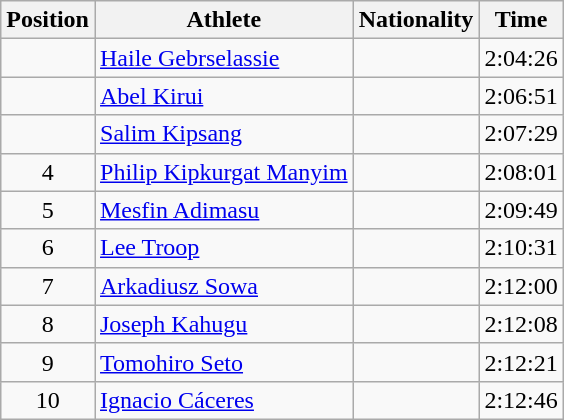<table class="wikitable sortable">
<tr>
<th>Position</th>
<th>Athlete</th>
<th>Nationality</th>
<th>Time</th>
</tr>
<tr>
<td style="text-align:center"></td>
<td><a href='#'>Haile Gebrselassie</a></td>
<td></td>
<td>2:04:26 </td>
</tr>
<tr>
<td style="text-align:center"></td>
<td><a href='#'>Abel Kirui</a></td>
<td></td>
<td>2:06:51</td>
</tr>
<tr>
<td style="text-align:center"></td>
<td><a href='#'>Salim Kipsang</a></td>
<td></td>
<td>2:07:29</td>
</tr>
<tr>
<td style="text-align:center">4</td>
<td><a href='#'>Philip Kipkurgat Manyim</a></td>
<td></td>
<td>2:08:01</td>
</tr>
<tr>
<td style="text-align:center">5</td>
<td><a href='#'>Mesfin Adimasu</a></td>
<td></td>
<td>2:09:49</td>
</tr>
<tr>
<td style="text-align:center">6</td>
<td><a href='#'>Lee Troop</a></td>
<td></td>
<td>2:10:31</td>
</tr>
<tr>
<td style="text-align:center">7</td>
<td><a href='#'>Arkadiusz Sowa</a></td>
<td></td>
<td>2:12:00</td>
</tr>
<tr>
<td style="text-align:center">8</td>
<td><a href='#'>Joseph Kahugu</a></td>
<td></td>
<td>2:12:08</td>
</tr>
<tr>
<td style="text-align:center">9</td>
<td><a href='#'>Tomohiro Seto</a></td>
<td></td>
<td>2:12:21</td>
</tr>
<tr>
<td style="text-align:center">10</td>
<td><a href='#'>Ignacio Cáceres</a></td>
<td></td>
<td>2:12:46</td>
</tr>
</table>
